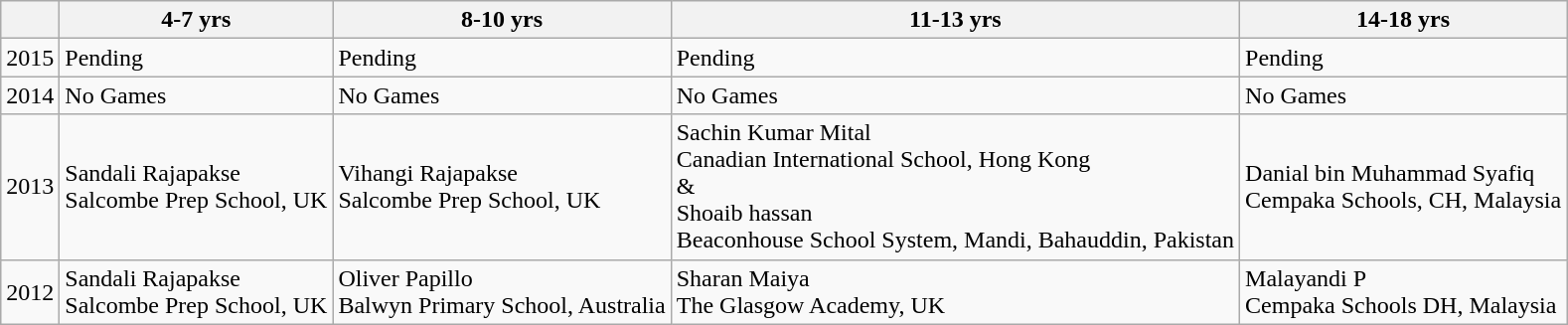<table class="wikitable">
<tr>
<th></th>
<th>4-7 yrs</th>
<th>8-10 yrs</th>
<th>11-13 yrs</th>
<th>14-18 yrs</th>
</tr>
<tr>
<td>2015</td>
<td>Pending</td>
<td>Pending</td>
<td>Pending</td>
<td>Pending</td>
</tr>
<tr>
<td>2014</td>
<td>No Games</td>
<td>No Games</td>
<td>No Games</td>
<td>No Games</td>
</tr>
<tr>
<td>2013</td>
<td>Sandali Rajapakse<br>Salcombe Prep School, UK</td>
<td>Vihangi Rajapakse<br>Salcombe Prep School, UK</td>
<td>Sachin Kumar Mital<br>Canadian International School, Hong Kong<br>&<br>Shoaib hassan<br>Beaconhouse School System, Mandi, Bahauddin, Pakistan</td>
<td>Danial bin Muhammad Syafiq<br>Cempaka Schools, CH, Malaysia</td>
</tr>
<tr>
<td>2012</td>
<td>Sandali Rajapakse<br>Salcombe Prep School, UK</td>
<td>Oliver Papillo<br>Balwyn Primary School, Australia</td>
<td>Sharan Maiya<br>The Glasgow Academy, UK</td>
<td>Malayandi P<br>Cempaka Schools DH, Malaysia</td>
</tr>
</table>
